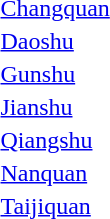<table>
<tr>
<td><a href='#'>Changquan</a></td>
<td></td>
<td></td>
<td></td>
</tr>
<tr>
<td><a href='#'>Daoshu</a></td>
<td></td>
<td></td>
<td></td>
</tr>
<tr>
<td><a href='#'>Gunshu</a></td>
<td></td>
<td></td>
<td></td>
</tr>
<tr>
<td><a href='#'>Jianshu</a></td>
<td></td>
<td></td>
<td></td>
</tr>
<tr>
<td><a href='#'>Qiangshu</a></td>
<td></td>
<td></td>
<td></td>
</tr>
<tr>
<td><a href='#'>Nanquan</a></td>
<td></td>
<td></td>
<td></td>
</tr>
<tr>
<td><a href='#'>Taijiquan</a></td>
<td></td>
<td></td>
<td></td>
</tr>
</table>
